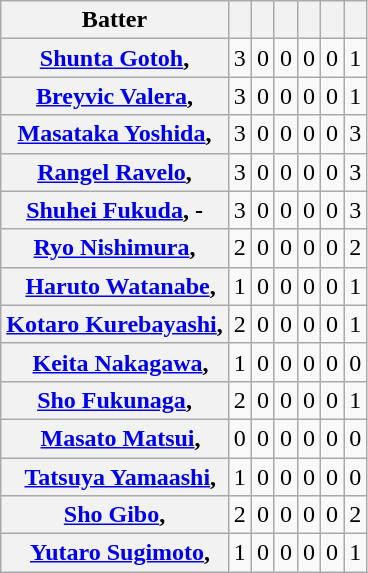<table class="wikitable plainrowheaders">
<tr>
<th scope="col">Batter</th>
<th scope="col"></th>
<th scope="col"></th>
<th scope="col"></th>
<th scope="col"></th>
<th scope="col"></th>
<th scope="col"></th>
</tr>
<tr>
<th scope="row"><a href='#'>Shunta Gotoh</a>, </th>
<td>3</td>
<td>0</td>
<td>0</td>
<td>0</td>
<td>0</td>
<td>1</td>
</tr>
<tr>
<th scope="row"><a href='#'>Breyvic Valera</a>, </th>
<td>3</td>
<td>0</td>
<td>0</td>
<td>0</td>
<td>0</td>
<td>1</td>
</tr>
<tr>
<th scope="row"><a href='#'>Masataka Yoshida</a>, </th>
<td>3</td>
<td>0</td>
<td>0</td>
<td>0</td>
<td>0</td>
<td>3</td>
</tr>
<tr>
<th scope="row"><a href='#'>Rangel Ravelo</a>, </th>
<td>3</td>
<td>0</td>
<td>0</td>
<td>0</td>
<td>0</td>
<td>3</td>
</tr>
<tr>
<th scope="row"><a href='#'>Shuhei Fukuda</a>, -</th>
<td>3</td>
<td>0</td>
<td>0</td>
<td>0</td>
<td>0</td>
<td>3</td>
</tr>
<tr>
<th scope="row"><a href='#'>Ryo Nishimura</a>, </th>
<td>2</td>
<td>0</td>
<td>0</td>
<td>0</td>
<td>0</td>
<td>2</td>
</tr>
<tr>
<th scope="row">  <a href='#'>Haruto Watanabe</a>, </th>
<td>1</td>
<td>0</td>
<td>0</td>
<td>0</td>
<td>0</td>
<td>1</td>
</tr>
<tr>
<th scope="row"><a href='#'>Kotaro Kurebayashi</a>, </th>
<td>2</td>
<td>0</td>
<td>0</td>
<td>0</td>
<td>0</td>
<td>1</td>
</tr>
<tr>
<th scope="row">  <a href='#'>Keita Nakagawa</a>, </th>
<td>1</td>
<td>0</td>
<td>0</td>
<td>0</td>
<td>0</td>
<td>0</td>
</tr>
<tr>
<th scope="row"><a href='#'>Sho Fukunaga</a>, </th>
<td>2</td>
<td>0</td>
<td>0</td>
<td>0</td>
<td>0</td>
<td>1</td>
</tr>
<tr>
<th scope="row">  <a href='#'>Masato Matsui</a>, </th>
<td>0</td>
<td>0</td>
<td>0</td>
<td>0</td>
<td>0</td>
<td>0</td>
</tr>
<tr>
<th scope="row">  <a href='#'>Tatsuya Yamaashi</a>, </th>
<td>1</td>
<td>0</td>
<td>0</td>
<td>0</td>
<td>0</td>
<td>0</td>
</tr>
<tr>
<th scope="row"><a href='#'>Sho Gibo</a>, </th>
<td>2</td>
<td>0</td>
<td>0</td>
<td>0</td>
<td>0</td>
<td>2</td>
</tr>
<tr>
<th scope="row">  <a href='#'>Yutaro Sugimoto</a>, </th>
<td>1</td>
<td>0</td>
<td>0</td>
<td>0</td>
<td>0</td>
<td>1</td>
</tr>
</table>
